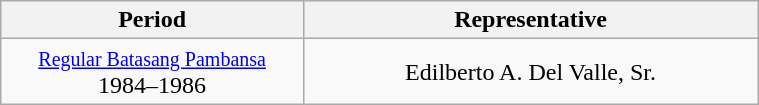<table class="wikitable" style="text-align:center; width:40%;">
<tr>
<th width="40%">Period</th>
<th>Representative</th>
</tr>
<tr>
<td><small><a href='#'>Regular Batasang Pambansa</a></small><br>1984–1986</td>
<td>Edilberto A. Del Valle, Sr.</td>
</tr>
</table>
